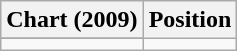<table class="wikitable sortable">
<tr>
<th>Chart (2009)</th>
<th>Position</th>
</tr>
<tr>
</tr>
<tr>
</tr>
<tr>
<td></td>
</tr>
</table>
